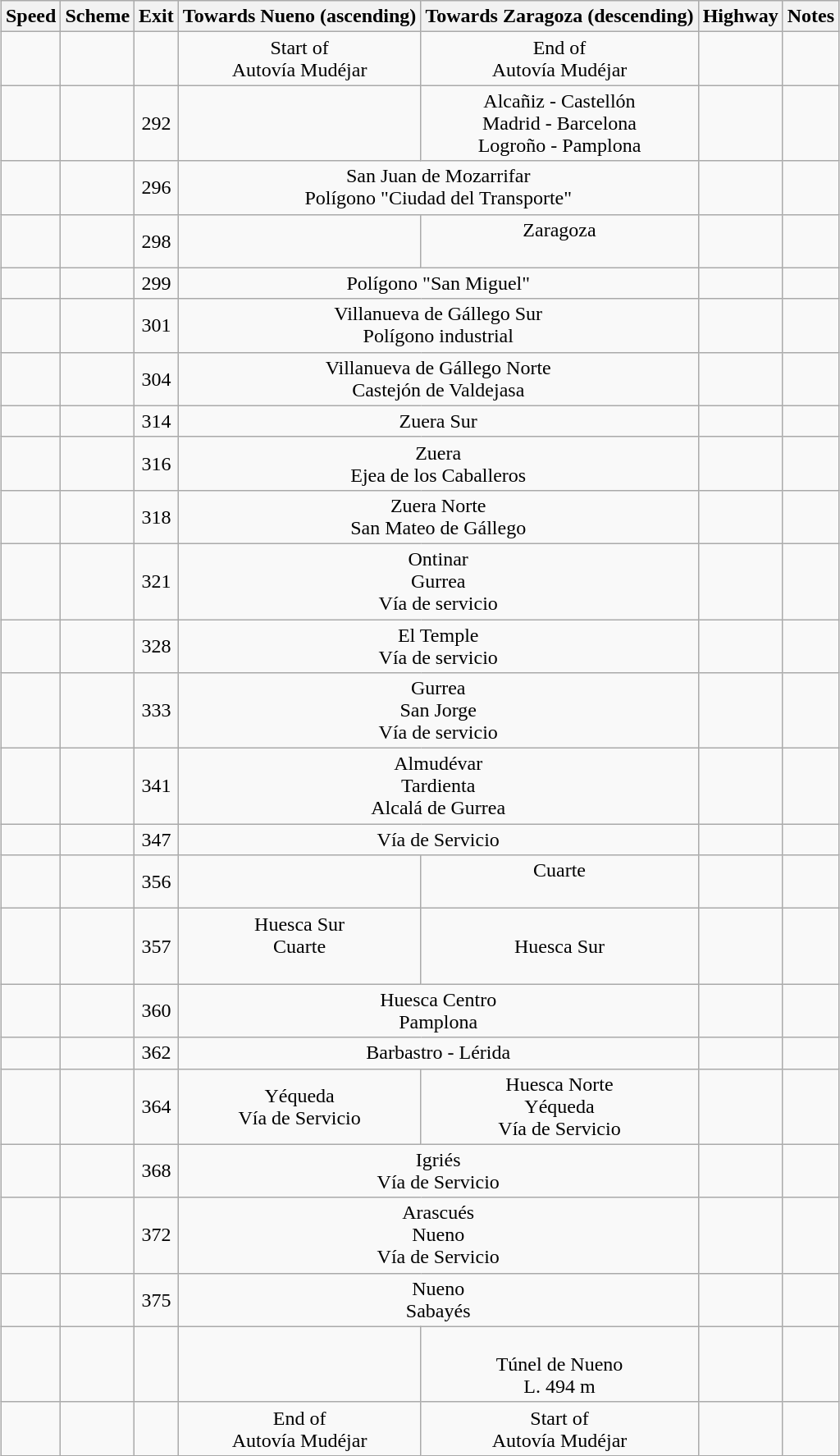<table class="wikitable" style="margin:1em auto; text-align:center;">
<tr>
<th>Speed</th>
<th>Scheme</th>
<th>Exit</th>
<th>Towards Nueno (ascending)</th>
<th>Towards Zaragoza (descending)</th>
<th>Highway</th>
<th>Notes</th>
</tr>
<tr>
<td></td>
<td></td>
<td></td>
<td>Start of <br>Autovía Mudéjar</td>
<td>End of<br>Autovía Mudéjar</td>
<td></td>
<td></td>
</tr>
<tr>
<td></td>
<td></td>
<td>292</td>
<td></td>
<td> Alcañiz - Castellón<br> Madrid - Barcelona<br>  Logroño - Pamplona</td>
<td></td>
<td></td>
</tr>
<tr>
<td></td>
<td></td>
<td>296</td>
<td colspan="2">San Juan de Mozarrifar<br>Polígono "Ciudad del Transporte"</td>
<td></td>
<td></td>
</tr>
<tr>
<td></td>
<td></td>
<td>298</td>
<td></td>
<td>Zaragoza<br><br></td>
<td></td>
<td></td>
</tr>
<tr>
<td></td>
<td></td>
<td>299</td>
<td colspan="2">Polígono "San Miguel"<br></td>
<td></td>
<td></td>
</tr>
<tr>
<td></td>
<td></td>
<td>301</td>
<td colspan="2">Villanueva de Gállego Sur<br>Polígono industrial</td>
<td></td>
<td></td>
</tr>
<tr>
<td></td>
<td></td>
<td>304</td>
<td colspan="2">Villanueva de Gállego Norte<br>Castejón de Valdejasa</td>
<td></td>
<td></td>
</tr>
<tr>
<td></td>
<td></td>
<td>314</td>
<td colspan="2">Zuera Sur</td>
<td></td>
<td></td>
</tr>
<tr>
<td></td>
<td></td>
<td>316</td>
<td colspan="2">Zuera <br>Ejea de los Caballeros</td>
<td></td>
<td></td>
</tr>
<tr>
<td></td>
<td></td>
<td>318</td>
<td colspan="2">Zuera Norte<br>San Mateo de Gállego</td>
<td></td>
<td></td>
</tr>
<tr>
<td></td>
<td></td>
<td>321</td>
<td colspan="2">Ontinar<br>Gurrea<br>Vía de servicio</td>
<td></td>
<td></td>
</tr>
<tr>
<td></td>
<td></td>
<td>328</td>
<td colspan="2">El Temple<br>Vía de servicio</td>
<td></td>
<td></td>
</tr>
<tr>
<td></td>
<td></td>
<td>333</td>
<td colspan="2">Gurrea<br>San Jorge<br>Vía de servicio</td>
<td></td>
<td></td>
</tr>
<tr>
<td></td>
<td></td>
<td>341</td>
<td colspan="2">Almudévar<br>Tardienta<br>Alcalá de Gurrea</td>
<td></td>
<td></td>
</tr>
<tr>
<td></td>
<td></td>
<td>347</td>
<td colspan="2">Vía de Servicio</td>
<td></td>
<td></td>
</tr>
<tr>
<td></td>
<td></td>
<td>356</td>
<td></td>
<td>Cuarte<br><br></td>
<td></td>
<td></td>
</tr>
<tr>
<td></td>
<td></td>
<td>357</td>
<td>Huesca Sur<br>Cuarte<br><br></td>
<td>Huesca Sur</td>
<td></td>
<td></td>
</tr>
<tr>
<td></td>
<td></td>
<td>360</td>
<td colspan="2">Huesca Centro<br>Pamplona</td>
<td></td>
<td></td>
</tr>
<tr>
<td></td>
<td></td>
<td>362</td>
<td colspan="2">Barbastro - Lérida</td>
<td></td>
<td></td>
</tr>
<tr>
<td></td>
<td></td>
<td>364</td>
<td>Yéqueda<br>Vía de Servicio</td>
<td>Huesca Norte<br>Yéqueda<br>Vía de Servicio</td>
<td></td>
<td></td>
</tr>
<tr>
<td></td>
<td></td>
<td>368</td>
<td colspan="2">Igriés<br>Vía de Servicio</td>
<td></td>
<td></td>
</tr>
<tr>
<td></td>
<td></td>
<td>372</td>
<td colspan="2">Arascués<br>Nueno<br>Vía de Servicio</td>
<td></td>
<td></td>
</tr>
<tr>
<td></td>
<td></td>
<td>375</td>
<td colspan="2">Nueno<br>Sabayés</td>
<td></td>
<td></td>
</tr>
<tr>
<td></td>
<td></td>
<td></td>
<td></td>
<td><br>Túnel de Nueno<br>L. 494 m</td>
<td></td>
<td></td>
</tr>
<tr>
<td></td>
<td></td>
<td></td>
<td>End of<br>Autovía Mudéjar</td>
<td>Start of<br>Autovía Mudéjar</td>
<td></td>
<td></td>
</tr>
</table>
